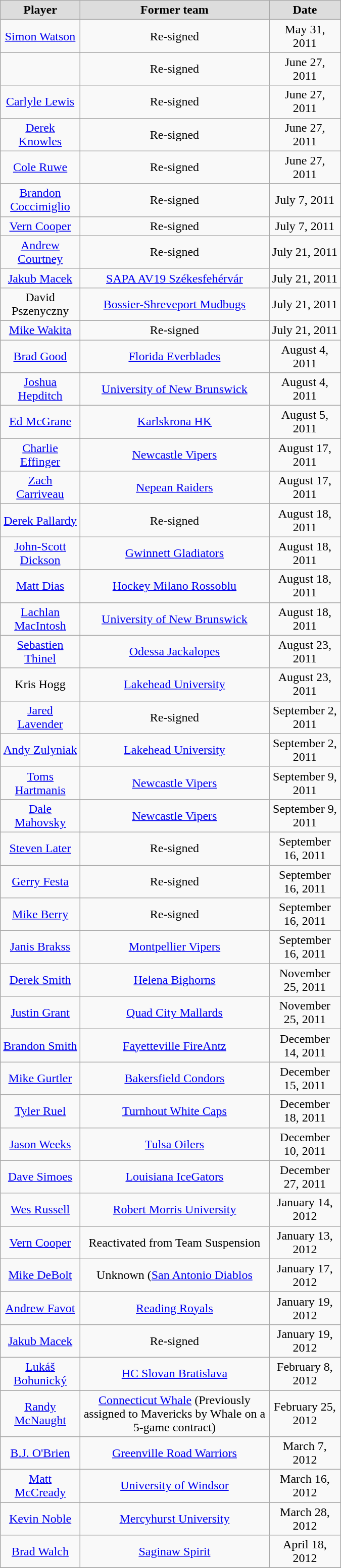<table class="wikitable" style="text-align: center; width: 450px; height: 200px;">
<tr align="center" bgcolor="#dddddd">
<td><strong>Player</strong></td>
<td><strong>Former team</strong></td>
<td><strong>Date</strong></td>
</tr>
<tr>
<td><a href='#'>Simon Watson</a></td>
<td>Re-signed</td>
<td>May 31, 2011 </td>
</tr>
<tr>
<td></td>
<td>Re-signed</td>
<td>June 27, 2011 </td>
</tr>
<tr>
<td><a href='#'>Carlyle Lewis</a></td>
<td>Re-signed</td>
<td>June 27, 2011 </td>
</tr>
<tr>
<td><a href='#'>Derek Knowles</a></td>
<td>Re-signed</td>
<td>June 27, 2011 </td>
</tr>
<tr>
<td><a href='#'>Cole Ruwe</a></td>
<td>Re-signed</td>
<td>June 27, 2011 </td>
</tr>
<tr>
<td><a href='#'>Brandon Coccimiglio</a></td>
<td>Re-signed</td>
<td>July 7, 2011 </td>
</tr>
<tr>
<td><a href='#'>Vern Cooper</a></td>
<td>Re-signed</td>
<td>July 7, 2011 </td>
</tr>
<tr>
<td><a href='#'>Andrew Courtney</a></td>
<td>Re-signed</td>
<td>July 21, 2011 </td>
</tr>
<tr>
<td><a href='#'>Jakub Macek</a></td>
<td><a href='#'>SAPA AV19 Székesfehérvár</a></td>
<td>July 21, 2011 </td>
</tr>
<tr>
<td>David Pszenyczny</td>
<td><a href='#'>Bossier-Shreveport Mudbugs</a></td>
<td>July 21, 2011 </td>
</tr>
<tr>
<td><a href='#'>Mike Wakita</a></td>
<td>Re-signed</td>
<td>July 21, 2011 </td>
</tr>
<tr>
<td><a href='#'>Brad Good</a></td>
<td><a href='#'>Florida Everblades</a></td>
<td>August 4, 2011 </td>
</tr>
<tr>
<td><a href='#'>Joshua Hepditch</a></td>
<td><a href='#'>University of New Brunswick</a></td>
<td>August 4, 2011 </td>
</tr>
<tr>
<td><a href='#'>Ed McGrane</a></td>
<td><a href='#'>Karlskrona HK</a></td>
<td>August 5, 2011 </td>
</tr>
<tr>
<td><a href='#'>Charlie Effinger</a></td>
<td><a href='#'>Newcastle Vipers</a></td>
<td>August 17, 2011 </td>
</tr>
<tr>
<td><a href='#'>Zach Carriveau</a></td>
<td><a href='#'>Nepean Raiders</a></td>
<td>August 17, 2011 </td>
</tr>
<tr>
<td><a href='#'>Derek Pallardy</a></td>
<td>Re-signed</td>
<td>August 18, 2011 </td>
</tr>
<tr>
<td><a href='#'>John-Scott Dickson</a></td>
<td><a href='#'>Gwinnett Gladiators</a></td>
<td>August 18, 2011 </td>
</tr>
<tr>
<td><a href='#'>Matt Dias</a></td>
<td><a href='#'>Hockey Milano Rossoblu</a></td>
<td>August 18, 2011 </td>
</tr>
<tr>
<td><a href='#'>Lachlan MacIntosh</a></td>
<td><a href='#'>University of New Brunswick</a></td>
<td>August 18, 2011 </td>
</tr>
<tr>
<td><a href='#'>Sebastien Thinel</a></td>
<td><a href='#'>Odessa Jackalopes</a></td>
<td>August 23, 2011 </td>
</tr>
<tr>
<td>Kris Hogg</td>
<td><a href='#'>Lakehead University</a></td>
<td>August 23, 2011 </td>
</tr>
<tr>
<td><a href='#'>Jared Lavender</a></td>
<td>Re-signed</td>
<td>September 2, 2011 </td>
</tr>
<tr>
<td><a href='#'>Andy Zulyniak</a></td>
<td><a href='#'>Lakehead University</a></td>
<td>September 2, 2011 </td>
</tr>
<tr>
<td><a href='#'>Toms Hartmanis</a></td>
<td><a href='#'>Newcastle Vipers</a></td>
<td>September 9, 2011 </td>
</tr>
<tr>
<td><a href='#'>Dale Mahovsky</a></td>
<td><a href='#'>Newcastle Vipers</a></td>
<td>September 9, 2011 </td>
</tr>
<tr>
<td><a href='#'>Steven Later</a></td>
<td>Re-signed</td>
<td>September 16, 2011 </td>
</tr>
<tr>
<td><a href='#'>Gerry Festa</a></td>
<td>Re-signed</td>
<td>September 16, 2011 </td>
</tr>
<tr>
<td><a href='#'>Mike Berry</a></td>
<td>Re-signed</td>
<td>September 16, 2011 </td>
</tr>
<tr>
<td><a href='#'>Janis Brakss</a></td>
<td><a href='#'>Montpellier Vipers</a></td>
<td>September 16, 2011 </td>
</tr>
<tr>
<td><a href='#'>Derek Smith</a></td>
<td><a href='#'>Helena Bighorns</a></td>
<td>November 25, 2011</td>
</tr>
<tr>
<td><a href='#'>Justin Grant</a></td>
<td><a href='#'>Quad City Mallards</a></td>
<td>November 25, 2011</td>
</tr>
<tr>
<td><a href='#'>Brandon Smith</a></td>
<td><a href='#'>Fayetteville FireAntz</a></td>
<td>December 14, 2011 </td>
</tr>
<tr>
<td><a href='#'>Mike Gurtler</a></td>
<td><a href='#'>Bakersfield Condors</a></td>
<td>December 15, 2011 </td>
</tr>
<tr>
<td><a href='#'>Tyler Ruel</a></td>
<td><a href='#'>Turnhout White Caps</a></td>
<td>December 18, 2011 </td>
</tr>
<tr>
<td><a href='#'>Jason Weeks</a></td>
<td><a href='#'>Tulsa Oilers</a></td>
<td>December 10, 2011 </td>
</tr>
<tr>
<td><a href='#'>Dave Simoes</a></td>
<td><a href='#'>Louisiana IceGators</a></td>
<td>December 27, 2011 </td>
</tr>
<tr>
<td><a href='#'>Wes Russell</a></td>
<td><a href='#'>Robert Morris University</a></td>
<td>January 14, 2012 </td>
</tr>
<tr>
<td><a href='#'>Vern Cooper</a></td>
<td>Reactivated from Team Suspension</td>
<td>January 13, 2012 </td>
</tr>
<tr>
<td><a href='#'>Mike DeBolt</a></td>
<td>Unknown (<a href='#'>San Antonio Diablos</a></td>
<td>January 17, 2012 </td>
</tr>
<tr>
<td><a href='#'>Andrew Favot</a></td>
<td><a href='#'>Reading Royals</a></td>
<td>January 19, 2012 </td>
</tr>
<tr>
<td><a href='#'>Jakub Macek</a></td>
<td>Re-signed</td>
<td>January 19, 2012 </td>
</tr>
<tr>
<td><a href='#'>Lukáš Bohunický</a></td>
<td><a href='#'>HC Slovan Bratislava</a></td>
<td>February 8, 2012 </td>
</tr>
<tr>
<td><a href='#'>Randy McNaught</a></td>
<td><a href='#'>Connecticut Whale</a> (Previously assigned to Mavericks by Whale on a 5-game contract)</td>
<td>February 25, 2012 </td>
</tr>
<tr>
<td><a href='#'>B.J. O'Brien</a></td>
<td><a href='#'>Greenville Road Warriors</a></td>
<td>March 7, 2012 </td>
</tr>
<tr>
<td><a href='#'>Matt McCready</a></td>
<td><a href='#'>University of Windsor</a></td>
<td>March 16, 2012 </td>
</tr>
<tr>
<td><a href='#'>Kevin Noble</a></td>
<td><a href='#'>Mercyhurst University</a></td>
<td>March 28, 2012 </td>
</tr>
<tr>
<td><a href='#'>Brad Walch</a></td>
<td><a href='#'>Saginaw Spirit</a></td>
<td>April 18, 2012 </td>
</tr>
<tr>
</tr>
</table>
